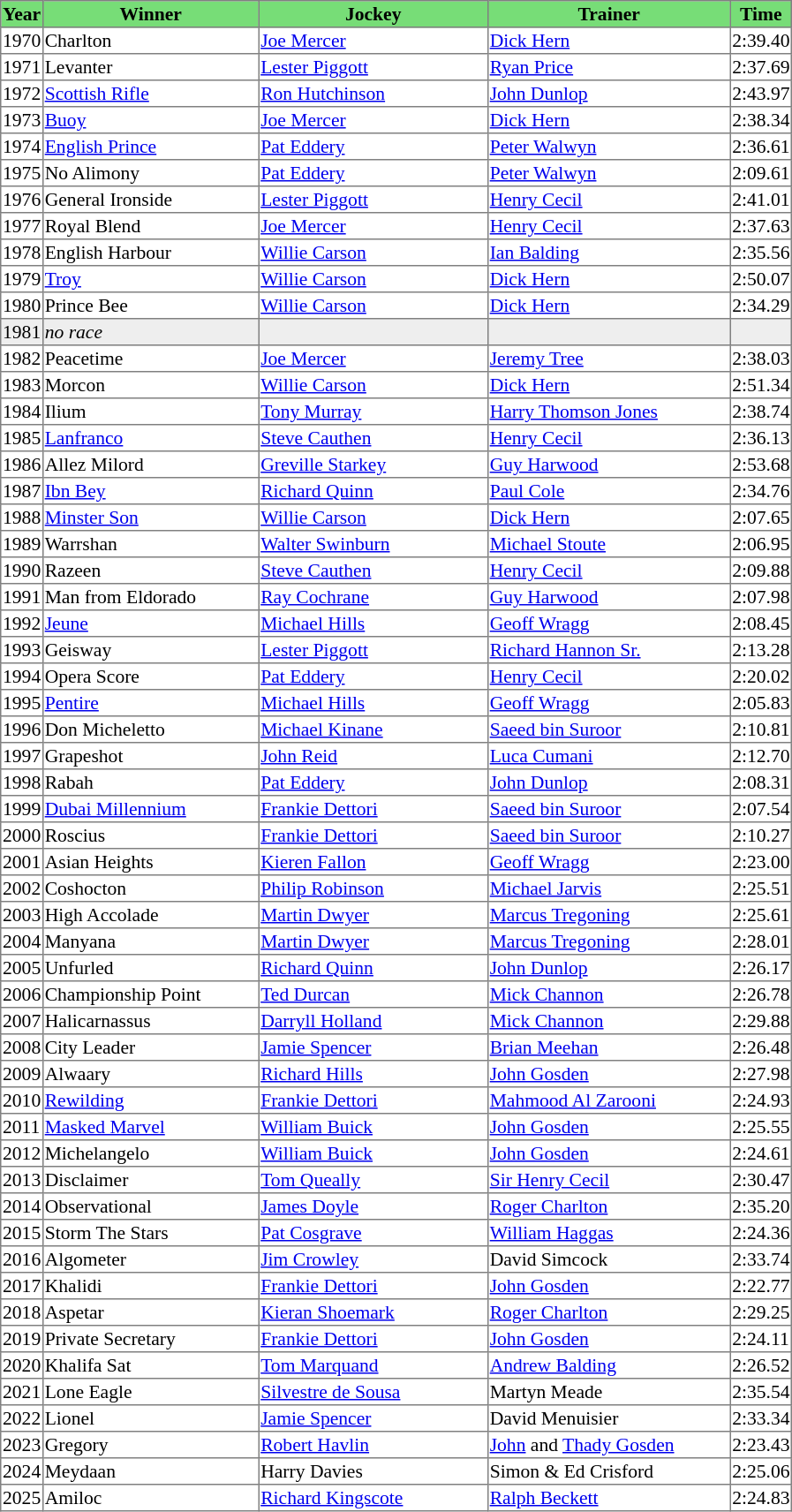<table class = "sortable" | border="1" style="border-collapse: collapse; font-size:90%">
<tr bgcolor="#77dd77" align="center">
<th>Year</th>
<th>Winner</th>
<th>Jockey</th>
<th>Trainer</th>
<th>Time</th>
</tr>
<tr>
<td>1970</td>
<td width=160px>Charlton</td>
<td width=170px><a href='#'>Joe Mercer</a></td>
<td width=180px><a href='#'>Dick Hern</a></td>
<td>2:39.40</td>
</tr>
<tr>
<td>1971</td>
<td>Levanter</td>
<td><a href='#'>Lester Piggott</a></td>
<td><a href='#'>Ryan Price</a></td>
<td>2:37.69</td>
</tr>
<tr>
<td>1972</td>
<td><a href='#'>Scottish Rifle</a></td>
<td><a href='#'>Ron Hutchinson</a></td>
<td><a href='#'>John Dunlop</a></td>
<td>2:43.97</td>
</tr>
<tr>
<td>1973</td>
<td><a href='#'>Buoy</a></td>
<td><a href='#'>Joe Mercer</a></td>
<td><a href='#'>Dick Hern</a></td>
<td>2:38.34</td>
</tr>
<tr>
<td>1974</td>
<td><a href='#'>English Prince</a></td>
<td><a href='#'>Pat Eddery</a></td>
<td><a href='#'>Peter Walwyn</a></td>
<td>2:36.61</td>
</tr>
<tr>
<td>1975</td>
<td>No Alimony</td>
<td><a href='#'>Pat Eddery</a></td>
<td><a href='#'>Peter Walwyn</a></td>
<td>2:09.61</td>
</tr>
<tr>
<td>1976</td>
<td>General Ironside</td>
<td><a href='#'>Lester Piggott</a></td>
<td><a href='#'>Henry Cecil</a></td>
<td>2:41.01</td>
</tr>
<tr>
<td>1977</td>
<td>Royal Blend</td>
<td><a href='#'>Joe Mercer</a></td>
<td><a href='#'>Henry Cecil</a></td>
<td>2:37.63</td>
</tr>
<tr>
<td>1978</td>
<td>English Harbour</td>
<td><a href='#'>Willie Carson</a></td>
<td><a href='#'>Ian Balding</a></td>
<td>2:35.56</td>
</tr>
<tr>
<td>1979</td>
<td><a href='#'>Troy</a></td>
<td><a href='#'>Willie Carson</a></td>
<td><a href='#'>Dick Hern</a></td>
<td>2:50.07</td>
</tr>
<tr>
<td>1980</td>
<td>Prince Bee </td>
<td><a href='#'>Willie Carson</a></td>
<td><a href='#'>Dick Hern</a></td>
<td>2:34.29</td>
</tr>
<tr bgcolor="#eeeeee">
<td>1981</td>
<td><em>no race</em> </td>
<td></td>
<td></td>
<td></td>
</tr>
<tr>
<td>1982</td>
<td>Peacetime</td>
<td><a href='#'>Joe Mercer</a></td>
<td><a href='#'>Jeremy Tree</a></td>
<td>2:38.03</td>
</tr>
<tr>
<td>1983</td>
<td>Morcon</td>
<td><a href='#'>Willie Carson</a></td>
<td><a href='#'>Dick Hern</a></td>
<td>2:51.34</td>
</tr>
<tr>
<td>1984</td>
<td>Ilium</td>
<td><a href='#'>Tony Murray</a></td>
<td><a href='#'>Harry Thomson Jones</a></td>
<td>2:38.74</td>
</tr>
<tr>
<td>1985</td>
<td><a href='#'>Lanfranco</a></td>
<td><a href='#'>Steve Cauthen</a></td>
<td><a href='#'>Henry Cecil</a></td>
<td>2:36.13</td>
</tr>
<tr>
<td>1986</td>
<td>Allez Milord</td>
<td><a href='#'>Greville Starkey</a></td>
<td><a href='#'>Guy Harwood</a></td>
<td>2:53.68</td>
</tr>
<tr>
<td>1987</td>
<td><a href='#'>Ibn Bey</a></td>
<td><a href='#'>Richard Quinn</a></td>
<td><a href='#'>Paul Cole</a></td>
<td>2:34.76</td>
</tr>
<tr>
<td>1988</td>
<td><a href='#'>Minster Son</a></td>
<td><a href='#'>Willie Carson</a></td>
<td><a href='#'>Dick Hern</a></td>
<td>2:07.65</td>
</tr>
<tr>
<td>1989</td>
<td>Warrshan</td>
<td><a href='#'>Walter Swinburn</a></td>
<td><a href='#'>Michael Stoute</a></td>
<td>2:06.95</td>
</tr>
<tr>
<td>1990</td>
<td>Razeen</td>
<td><a href='#'>Steve Cauthen</a></td>
<td><a href='#'>Henry Cecil</a></td>
<td>2:09.88</td>
</tr>
<tr>
<td>1991</td>
<td>Man from Eldorado</td>
<td><a href='#'>Ray Cochrane</a></td>
<td><a href='#'>Guy Harwood</a></td>
<td>2:07.98</td>
</tr>
<tr>
<td>1992</td>
<td><a href='#'>Jeune</a></td>
<td><a href='#'>Michael Hills</a></td>
<td><a href='#'>Geoff Wragg</a></td>
<td>2:08.45</td>
</tr>
<tr>
<td>1993</td>
<td>Geisway</td>
<td><a href='#'>Lester Piggott</a></td>
<td><a href='#'>Richard Hannon Sr.</a></td>
<td>2:13.28</td>
</tr>
<tr>
<td>1994</td>
<td>Opera Score</td>
<td><a href='#'>Pat Eddery</a></td>
<td><a href='#'>Henry Cecil</a></td>
<td>2:20.02</td>
</tr>
<tr>
<td>1995</td>
<td><a href='#'>Pentire</a></td>
<td><a href='#'>Michael Hills</a></td>
<td><a href='#'>Geoff Wragg</a></td>
<td>2:05.83</td>
</tr>
<tr>
<td>1996</td>
<td>Don Micheletto</td>
<td><a href='#'>Michael Kinane</a></td>
<td><a href='#'>Saeed bin Suroor</a></td>
<td>2:10.81</td>
</tr>
<tr>
<td>1997</td>
<td>Grapeshot</td>
<td><a href='#'>John Reid</a></td>
<td><a href='#'>Luca Cumani</a></td>
<td>2:12.70</td>
</tr>
<tr>
<td>1998</td>
<td>Rabah</td>
<td><a href='#'>Pat Eddery</a></td>
<td><a href='#'>John Dunlop</a></td>
<td>2:08.31</td>
</tr>
<tr>
<td>1999</td>
<td><a href='#'>Dubai Millennium</a></td>
<td><a href='#'>Frankie Dettori</a></td>
<td><a href='#'>Saeed bin Suroor</a></td>
<td>2:07.54</td>
</tr>
<tr>
<td>2000</td>
<td>Roscius</td>
<td><a href='#'>Frankie Dettori</a></td>
<td><a href='#'>Saeed bin Suroor</a></td>
<td>2:10.27</td>
</tr>
<tr>
<td>2001</td>
<td>Asian Heights</td>
<td><a href='#'>Kieren Fallon</a></td>
<td><a href='#'>Geoff Wragg</a></td>
<td>2:23.00</td>
</tr>
<tr>
<td>2002</td>
<td>Coshocton</td>
<td><a href='#'>Philip Robinson</a></td>
<td><a href='#'>Michael Jarvis</a></td>
<td>2:25.51</td>
</tr>
<tr>
<td>2003</td>
<td>High Accolade</td>
<td><a href='#'>Martin Dwyer</a></td>
<td><a href='#'>Marcus Tregoning</a></td>
<td>2:25.61</td>
</tr>
<tr>
<td>2004</td>
<td>Manyana</td>
<td><a href='#'>Martin Dwyer</a></td>
<td><a href='#'>Marcus Tregoning</a></td>
<td>2:28.01</td>
</tr>
<tr>
<td>2005</td>
<td>Unfurled</td>
<td><a href='#'>Richard Quinn</a></td>
<td><a href='#'>John Dunlop</a></td>
<td>2:26.17</td>
</tr>
<tr>
<td>2006</td>
<td>Championship Point</td>
<td><a href='#'>Ted Durcan</a></td>
<td><a href='#'>Mick Channon</a></td>
<td>2:26.78</td>
</tr>
<tr>
<td>2007</td>
<td>Halicarnassus</td>
<td><a href='#'>Darryll Holland</a></td>
<td><a href='#'>Mick Channon</a></td>
<td>2:29.88</td>
</tr>
<tr>
<td>2008</td>
<td>City Leader</td>
<td><a href='#'>Jamie Spencer</a></td>
<td><a href='#'>Brian Meehan</a></td>
<td>2:26.48</td>
</tr>
<tr>
<td>2009</td>
<td>Alwaary</td>
<td><a href='#'>Richard Hills</a></td>
<td><a href='#'>John Gosden</a></td>
<td>2:27.98</td>
</tr>
<tr>
<td>2010</td>
<td><a href='#'>Rewilding</a></td>
<td><a href='#'>Frankie Dettori</a></td>
<td><a href='#'>Mahmood Al Zarooni</a></td>
<td>2:24.93</td>
</tr>
<tr>
<td>2011</td>
<td><a href='#'>Masked Marvel</a></td>
<td><a href='#'>William Buick</a></td>
<td><a href='#'>John Gosden</a></td>
<td>2:25.55</td>
</tr>
<tr>
<td>2012</td>
<td>Michelangelo</td>
<td><a href='#'>William Buick</a></td>
<td><a href='#'>John Gosden</a></td>
<td>2:24.61</td>
</tr>
<tr>
<td>2013</td>
<td>Disclaimer</td>
<td><a href='#'>Tom Queally</a></td>
<td><a href='#'>Sir Henry Cecil</a></td>
<td>2:30.47</td>
</tr>
<tr>
<td>2014</td>
<td>Observational</td>
<td><a href='#'>James Doyle</a></td>
<td><a href='#'>Roger Charlton</a></td>
<td>2:35.20</td>
</tr>
<tr>
<td>2015</td>
<td>Storm The Stars</td>
<td><a href='#'>Pat Cosgrave</a></td>
<td><a href='#'>William Haggas</a></td>
<td>2:24.36</td>
</tr>
<tr>
<td>2016</td>
<td>Algometer</td>
<td><a href='#'>Jim Crowley</a></td>
<td>David Simcock</td>
<td>2:33.74</td>
</tr>
<tr>
<td>2017</td>
<td>Khalidi</td>
<td><a href='#'>Frankie Dettori</a></td>
<td><a href='#'>John Gosden</a></td>
<td>2:22.77</td>
</tr>
<tr>
<td>2018</td>
<td>Aspetar</td>
<td><a href='#'>Kieran Shoemark</a></td>
<td><a href='#'>Roger Charlton</a></td>
<td>2:29.25</td>
</tr>
<tr>
<td>2019</td>
<td>Private Secretary</td>
<td><a href='#'>Frankie Dettori</a></td>
<td><a href='#'>John Gosden</a></td>
<td>2:24.11</td>
</tr>
<tr>
<td>2020</td>
<td>Khalifa Sat</td>
<td><a href='#'>Tom Marquand</a></td>
<td><a href='#'>Andrew Balding</a></td>
<td>2:26.52</td>
</tr>
<tr>
<td>2021</td>
<td>Lone Eagle</td>
<td><a href='#'>Silvestre de Sousa</a></td>
<td>Martyn Meade</td>
<td>2:35.54</td>
</tr>
<tr>
<td>2022</td>
<td>Lionel</td>
<td><a href='#'>Jamie Spencer</a></td>
<td>David Menuisier</td>
<td>2:33.34</td>
</tr>
<tr>
<td>2023</td>
<td>Gregory</td>
<td><a href='#'>Robert Havlin</a></td>
<td><a href='#'>John</a> and <a href='#'>Thady Gosden</a></td>
<td>2:23.43</td>
</tr>
<tr>
<td>2024</td>
<td>Meydaan</td>
<td>Harry Davies</td>
<td>Simon & Ed Crisford</td>
<td>2:25.06</td>
</tr>
<tr>
<td>2025</td>
<td>Amiloc</td>
<td><a href='#'>Richard Kingscote</a></td>
<td><a href='#'>Ralph Beckett</a></td>
<td>2:24.83</td>
</tr>
</table>
